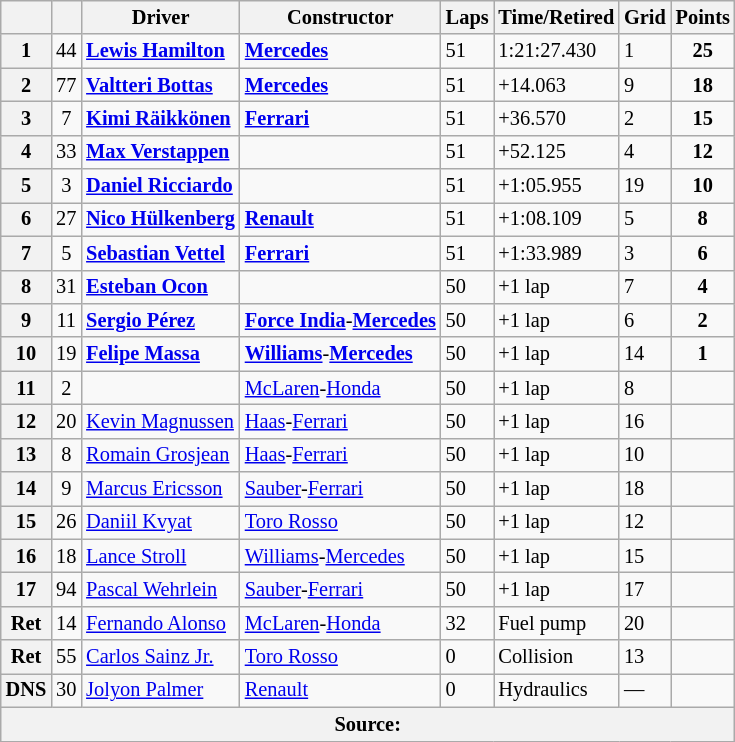<table class="wikitable sortable" style="font-size: 85%;">
<tr>
<th></th>
<th></th>
<th>Driver</th>
<th>Constructor</th>
<th>Laps</th>
<th>Time/Retired</th>
<th>Grid</th>
<th>Points</th>
</tr>
<tr>
<th>1</th>
<td align="center">44</td>
<td> <strong><a href='#'>Lewis Hamilton</a></strong></td>
<td><strong><a href='#'>Mercedes</a></strong></td>
<td>51</td>
<td>1:21:27.430</td>
<td>1</td>
<td align="center"><strong>25</strong></td>
</tr>
<tr>
<th>2</th>
<td align="center">77</td>
<td> <strong><a href='#'>Valtteri Bottas</a></strong></td>
<td><strong><a href='#'>Mercedes</a></strong></td>
<td>51</td>
<td>+14.063</td>
<td>9</td>
<td align="center"><strong>18</strong></td>
</tr>
<tr>
<th>3</th>
<td align="center">7</td>
<td> <strong><a href='#'>Kimi Räikkönen</a></strong></td>
<td><strong><a href='#'>Ferrari</a></strong></td>
<td>51</td>
<td>+36.570</td>
<td>2</td>
<td align="center"><strong>15</strong></td>
</tr>
<tr>
<th>4</th>
<td align="center">33</td>
<td> <strong><a href='#'>Max Verstappen</a></strong></td>
<td></td>
<td>51</td>
<td>+52.125</td>
<td>4</td>
<td align="center"><strong>12</strong></td>
</tr>
<tr>
<th>5</th>
<td align="center">3</td>
<td> <strong><a href='#'>Daniel Ricciardo</a></strong></td>
<td></td>
<td>51</td>
<td>+1:05.955</td>
<td>19</td>
<td align="center"><strong>10</strong></td>
</tr>
<tr>
<th>6</th>
<td align="center">27</td>
<td> <strong><a href='#'>Nico Hülkenberg</a></strong></td>
<td><strong><a href='#'>Renault</a></strong></td>
<td>51</td>
<td>+1:08.109</td>
<td>5</td>
<td align="center"><strong>8</strong></td>
</tr>
<tr>
<th>7</th>
<td align="center">5</td>
<td> <strong><a href='#'>Sebastian Vettel</a></strong></td>
<td><strong><a href='#'>Ferrari</a></strong></td>
<td>51</td>
<td>+1:33.989</td>
<td>3</td>
<td align="center"><strong>6</strong></td>
</tr>
<tr>
<th>8</th>
<td align="center">31</td>
<td> <strong><a href='#'>Esteban Ocon</a></strong></td>
<td></td>
<td>50</td>
<td>+1 lap</td>
<td>7</td>
<td align="center"><strong>4</strong></td>
</tr>
<tr>
<th>9</th>
<td align="center">11</td>
<td> <strong><a href='#'>Sergio Pérez</a></strong></td>
<td><strong><a href='#'>Force India</a></strong>-<strong><a href='#'>Mercedes</a></strong></td>
<td>50</td>
<td>+1 lap</td>
<td>6</td>
<td align="center"><strong>2</strong></td>
</tr>
<tr>
<th>10</th>
<td align="center">19</td>
<td> <strong><a href='#'>Felipe Massa</a></strong></td>
<td><strong><a href='#'>Williams</a></strong>-<strong><a href='#'>Mercedes</a></strong></td>
<td>50</td>
<td>+1 lap</td>
<td>14</td>
<td align="center"><strong>1</strong></td>
</tr>
<tr>
<th>11</th>
<td align="center">2</td>
<td></td>
<td><a href='#'>McLaren</a>-<a href='#'>Honda</a></td>
<td>50</td>
<td>+1 lap</td>
<td>8</td>
<td align="center"></td>
</tr>
<tr>
<th>12</th>
<td align="center">20</td>
<td> <a href='#'>Kevin Magnussen</a></td>
<td><a href='#'>Haas</a>-<a href='#'>Ferrari</a></td>
<td>50</td>
<td>+1 lap</td>
<td>16</td>
<td align="center"></td>
</tr>
<tr>
<th>13</th>
<td align="center">8</td>
<td> <a href='#'>Romain Grosjean</a></td>
<td><a href='#'>Haas</a>-<a href='#'>Ferrari</a></td>
<td>50</td>
<td>+1 lap</td>
<td>10</td>
<td align="center"></td>
</tr>
<tr>
<th>14</th>
<td align="center">9</td>
<td> <a href='#'>Marcus Ericsson</a></td>
<td><a href='#'>Sauber</a>-<a href='#'>Ferrari</a></td>
<td>50</td>
<td>+1 lap</td>
<td>18</td>
<td align="center"></td>
</tr>
<tr>
<th>15</th>
<td align="center">26</td>
<td> <a href='#'>Daniil Kvyat</a></td>
<td><a href='#'>Toro Rosso</a></td>
<td>50</td>
<td>+1 lap</td>
<td>12</td>
<td align="center"></td>
</tr>
<tr>
<th>16</th>
<td align="center">18</td>
<td> <a href='#'>Lance Stroll</a></td>
<td><a href='#'>Williams</a>-<a href='#'>Mercedes</a></td>
<td>50</td>
<td>+1 lap</td>
<td>15</td>
<td align="center"></td>
</tr>
<tr>
<th>17</th>
<td align="center">94</td>
<td> <a href='#'>Pascal Wehrlein</a></td>
<td><a href='#'>Sauber</a>-<a href='#'>Ferrari</a></td>
<td>50</td>
<td>+1 lap</td>
<td>17</td>
<td align="center"></td>
</tr>
<tr>
<th>Ret</th>
<td align="center">14</td>
<td> <a href='#'>Fernando Alonso</a></td>
<td><a href='#'>McLaren</a>-<a href='#'>Honda</a></td>
<td>32</td>
<td>Fuel pump</td>
<td>20</td>
<td align="center"></td>
</tr>
<tr>
<th>Ret</th>
<td align="center">55</td>
<td> <a href='#'>Carlos Sainz Jr.</a></td>
<td><a href='#'>Toro Rosso</a></td>
<td>0</td>
<td>Collision</td>
<td>13</td>
<td align="center"></td>
</tr>
<tr>
<th>DNS</th>
<td align="center">30</td>
<td> <a href='#'>Jolyon Palmer</a></td>
<td><a href='#'>Renault</a></td>
<td>0</td>
<td>Hydraulics</td>
<td>—</td>
<td align="center"></td>
</tr>
<tr>
<th colspan="8">Source:</th>
</tr>
</table>
